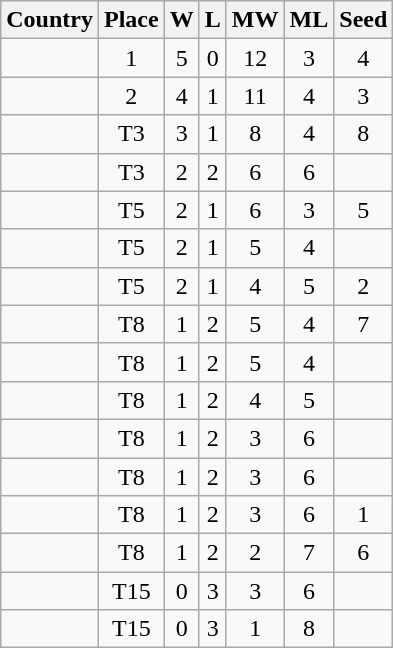<table class="wikitable sortable" style="text-align:center">
<tr>
<th>Country</th>
<th>Place</th>
<th>W</th>
<th>L</th>
<th>MW</th>
<th>ML</th>
<th>Seed</th>
</tr>
<tr>
<td align=left></td>
<td>1</td>
<td>5</td>
<td>0</td>
<td>12</td>
<td>3</td>
<td>4</td>
</tr>
<tr>
<td align=left></td>
<td>2</td>
<td>4</td>
<td>1</td>
<td>11</td>
<td>4</td>
<td>3</td>
</tr>
<tr>
<td align=left></td>
<td>T3</td>
<td>3</td>
<td>1</td>
<td>8</td>
<td>4</td>
<td>8</td>
</tr>
<tr>
<td align=left></td>
<td>T3</td>
<td>2</td>
<td>2</td>
<td>6</td>
<td>6</td>
<td></td>
</tr>
<tr>
<td align=left></td>
<td>T5</td>
<td>2</td>
<td>1</td>
<td>6</td>
<td>3</td>
<td>5</td>
</tr>
<tr>
<td align=left></td>
<td>T5</td>
<td>2</td>
<td>1</td>
<td>5</td>
<td>4</td>
<td></td>
</tr>
<tr>
<td align=left></td>
<td>T5</td>
<td>2</td>
<td>1</td>
<td>4</td>
<td>5</td>
<td>2</td>
</tr>
<tr>
<td align=left></td>
<td>T8</td>
<td>1</td>
<td>2</td>
<td>5</td>
<td>4</td>
<td>7</td>
</tr>
<tr>
<td align=left></td>
<td>T8</td>
<td>1</td>
<td>2</td>
<td>5</td>
<td>4</td>
<td></td>
</tr>
<tr>
<td align=left></td>
<td>T8</td>
<td>1</td>
<td>2</td>
<td>4</td>
<td>5</td>
<td></td>
</tr>
<tr>
<td align=left></td>
<td>T8</td>
<td>1</td>
<td>2</td>
<td>3</td>
<td>6</td>
<td></td>
</tr>
<tr>
<td align=left></td>
<td>T8</td>
<td>1</td>
<td>2</td>
<td>3</td>
<td>6</td>
<td></td>
</tr>
<tr>
<td align=left></td>
<td>T8</td>
<td>1</td>
<td>2</td>
<td>3</td>
<td>6</td>
<td>1</td>
</tr>
<tr>
<td align=left></td>
<td>T8</td>
<td>1</td>
<td>2</td>
<td>2</td>
<td>7</td>
<td>6</td>
</tr>
<tr>
<td align=left></td>
<td>T15</td>
<td>0</td>
<td>3</td>
<td>3</td>
<td>6</td>
<td></td>
</tr>
<tr>
<td align=left></td>
<td>T15</td>
<td>0</td>
<td>3</td>
<td>1</td>
<td>8</td>
<td></td>
</tr>
</table>
